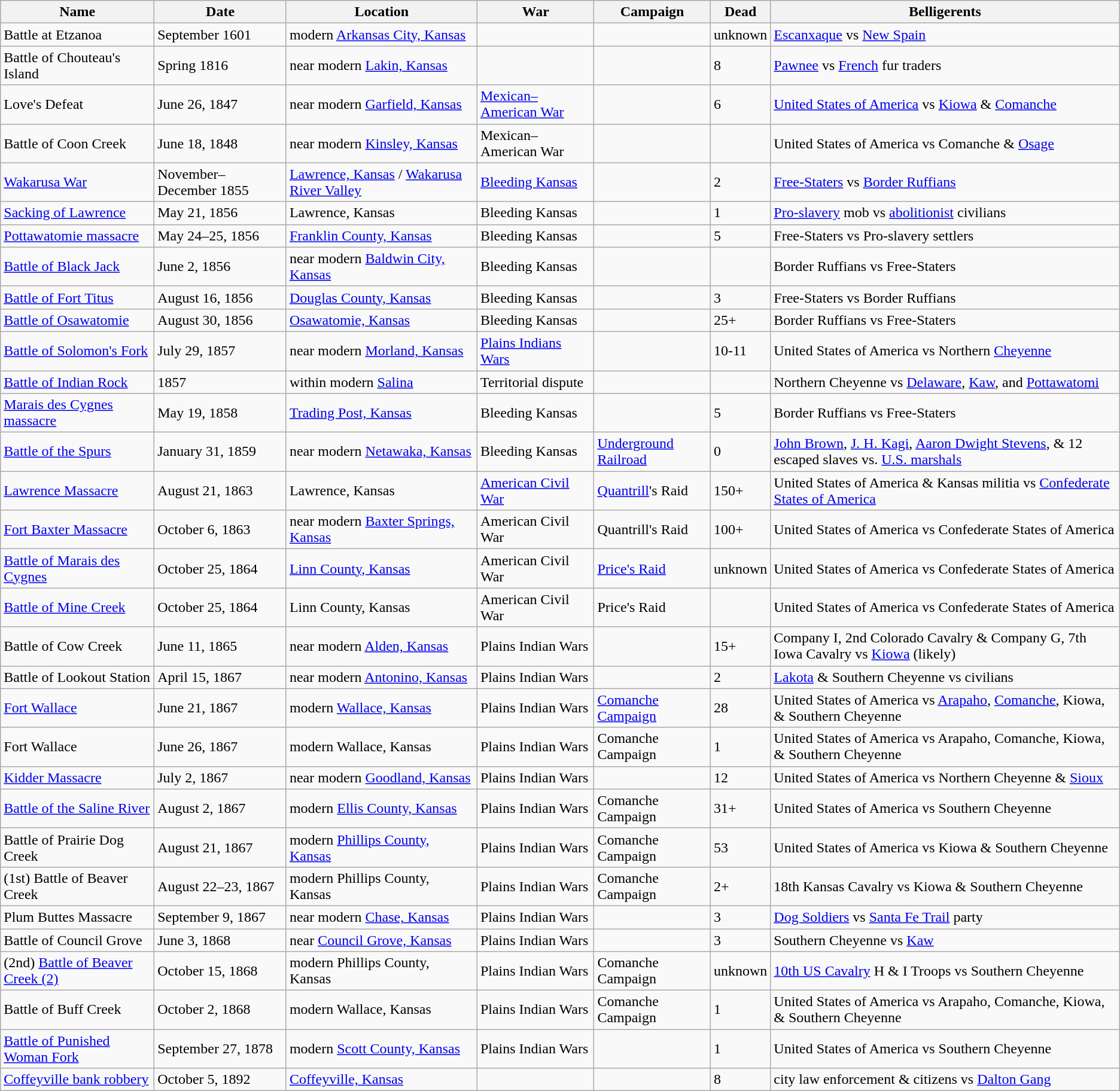<table class="wikitable sortable">
<tr>
<th>Name</th>
<th>Date</th>
<th>Location</th>
<th>War</th>
<th>Campaign</th>
<th>Dead</th>
<th>Belligerents</th>
</tr>
<tr>
<td>Battle at Etzanoa</td>
<td>September 1601</td>
<td>modern <a href='#'>Arkansas City, Kansas</a></td>
<td></td>
<td></td>
<td>unknown</td>
<td><a href='#'>Escanxaque</a> vs <a href='#'>New Spain</a></td>
</tr>
<tr>
<td>Battle of Chouteau's Island</td>
<td>Spring 1816</td>
<td>near modern <a href='#'>Lakin, Kansas</a></td>
<td></td>
<td></td>
<td>8</td>
<td><a href='#'>Pawnee</a> vs <a href='#'>French</a> fur traders</td>
</tr>
<tr>
<td>Love's Defeat</td>
<td>June 26, 1847</td>
<td>near modern <a href='#'>Garfield, Kansas</a></td>
<td><a href='#'>Mexican–American War</a></td>
<td></td>
<td>6</td>
<td><a href='#'>United States of America</a> vs <a href='#'>Kiowa</a> & <a href='#'>Comanche</a></td>
</tr>
<tr>
<td>Battle of Coon Creek</td>
<td>June 18, 1848</td>
<td>near modern <a href='#'>Kinsley, Kansas</a></td>
<td>Mexican–American War</td>
<td></td>
<td></td>
<td>United States of America vs Comanche & <a href='#'>Osage</a></td>
</tr>
<tr>
<td><a href='#'>Wakarusa War</a></td>
<td>November–December 1855</td>
<td><a href='#'>Lawrence, Kansas</a> / <a href='#'>Wakarusa River Valley</a></td>
<td><a href='#'>Bleeding Kansas</a></td>
<td></td>
<td>2</td>
<td><a href='#'>Free-Staters</a> vs <a href='#'>Border Ruffians</a></td>
</tr>
<tr>
<td><a href='#'>Sacking of Lawrence</a></td>
<td>May 21, 1856</td>
<td>Lawrence, Kansas</td>
<td>Bleeding Kansas</td>
<td></td>
<td>1</td>
<td><a href='#'>Pro-slavery</a> mob vs <a href='#'>abolitionist</a> civilians</td>
</tr>
<tr>
<td><a href='#'>Pottawatomie massacre</a></td>
<td>May 24–25, 1856</td>
<td><a href='#'>Franklin County, Kansas</a></td>
<td>Bleeding Kansas</td>
<td></td>
<td>5</td>
<td>Free-Staters vs Pro-slavery settlers</td>
</tr>
<tr>
<td><a href='#'>Battle of Black Jack</a></td>
<td>June 2, 1856</td>
<td>near modern <a href='#'>Baldwin City, Kansas</a></td>
<td>Bleeding Kansas</td>
<td></td>
<td></td>
<td>Border Ruffians vs Free-Staters</td>
</tr>
<tr>
<td><a href='#'>Battle of Fort Titus</a></td>
<td>August 16, 1856</td>
<td><a href='#'>Douglas County, Kansas</a></td>
<td>Bleeding Kansas</td>
<td></td>
<td>3</td>
<td>Free-Staters vs Border Ruffians</td>
</tr>
<tr>
<td><a href='#'>Battle of Osawatomie</a></td>
<td>August 30, 1856</td>
<td><a href='#'>Osawatomie, Kansas</a></td>
<td>Bleeding Kansas</td>
<td></td>
<td>25+</td>
<td>Border Ruffians vs Free-Staters</td>
</tr>
<tr>
<td><a href='#'>Battle of Solomon's Fork</a></td>
<td>July 29, 1857</td>
<td>near modern <a href='#'>Morland, Kansas</a></td>
<td><a href='#'>Plains Indians Wars</a></td>
<td></td>
<td>10-11</td>
<td>United States of America vs Northern <a href='#'>Cheyenne</a></td>
</tr>
<tr>
<td><a href='#'>Battle of Indian Rock</a></td>
<td>1857</td>
<td>within modern <a href='#'>Salina</a></td>
<td>Territorial dispute</td>
<td></td>
<td></td>
<td>Northern Cheyenne vs <a href='#'>Delaware</a>, <a href='#'>Kaw</a>, and <a href='#'>Pottawatomi</a></td>
</tr>
<tr>
<td><a href='#'>Marais des Cygnes massacre</a></td>
<td>May 19, 1858</td>
<td><a href='#'>Trading Post, Kansas</a></td>
<td>Bleeding Kansas</td>
<td></td>
<td>5</td>
<td>Border Ruffians vs Free-Staters</td>
</tr>
<tr>
<td><a href='#'>Battle of the Spurs</a></td>
<td>January 31, 1859</td>
<td>near modern <a href='#'>Netawaka, Kansas</a></td>
<td>Bleeding Kansas</td>
<td><a href='#'>Underground Railroad</a></td>
<td>0</td>
<td><a href='#'>John Brown</a>, <a href='#'>J. H. Kagi</a>, <a href='#'>Aaron Dwight Stevens</a>, & 12 escaped slaves vs. <a href='#'>U.S. marshals</a></td>
</tr>
<tr>
<td><a href='#'>Lawrence Massacre</a></td>
<td>August 21, 1863</td>
<td>Lawrence, Kansas</td>
<td><a href='#'>American Civil War</a></td>
<td><a href='#'>Quantrill</a>'s Raid</td>
<td>150+</td>
<td>United States of America & Kansas militia vs <a href='#'>Confederate States of America</a></td>
</tr>
<tr>
<td><a href='#'>Fort Baxter Massacre</a></td>
<td>October 6, 1863</td>
<td>near modern <a href='#'>Baxter Springs, Kansas</a></td>
<td>American Civil War</td>
<td>Quantrill's Raid</td>
<td>100+</td>
<td>United States of America vs Confederate States of America</td>
</tr>
<tr>
<td><a href='#'>Battle of Marais des Cygnes</a></td>
<td>October 25, 1864</td>
<td><a href='#'>Linn County, Kansas</a></td>
<td>American Civil War</td>
<td><a href='#'>Price's Raid</a></td>
<td>unknown</td>
<td>United States of America vs Confederate States of America</td>
</tr>
<tr>
<td><a href='#'>Battle of Mine Creek</a></td>
<td>October 25, 1864</td>
<td>Linn County, Kansas</td>
<td>American Civil War</td>
<td>Price's Raid</td>
<td></td>
<td>United States of America vs Confederate States of America</td>
</tr>
<tr>
<td>Battle of Cow Creek</td>
<td>June 11, 1865</td>
<td>near modern <a href='#'>Alden, Kansas</a></td>
<td>Plains Indian Wars</td>
<td></td>
<td>15+</td>
<td>Company I, 2nd Colorado Cavalry & Company G, 7th Iowa Cavalry vs <a href='#'>Kiowa</a> (likely)</td>
</tr>
<tr>
<td>Battle of Lookout Station</td>
<td>April 15, 1867</td>
<td>near modern <a href='#'>Antonino, Kansas</a></td>
<td>Plains Indian Wars</td>
<td></td>
<td>2</td>
<td><a href='#'>Lakota</a> & Southern Cheyenne vs civilians</td>
</tr>
<tr>
<td><a href='#'>Fort Wallace</a></td>
<td>June 21, 1867</td>
<td>modern <a href='#'>Wallace, Kansas</a></td>
<td>Plains Indian Wars</td>
<td><a href='#'>Comanche Campaign</a></td>
<td>28</td>
<td>United States of America vs <a href='#'>Arapaho</a>, <a href='#'>Comanche</a>, Kiowa, & Southern Cheyenne</td>
</tr>
<tr>
<td>Fort Wallace</td>
<td>June 26, 1867</td>
<td>modern Wallace, Kansas</td>
<td>Plains Indian Wars</td>
<td>Comanche Campaign</td>
<td>1</td>
<td>United States of America vs Arapaho, Comanche, Kiowa, & Southern Cheyenne</td>
</tr>
<tr>
<td><a href='#'>Kidder Massacre</a></td>
<td>July 2, 1867</td>
<td>near modern <a href='#'>Goodland, Kansas</a></td>
<td>Plains Indian Wars</td>
<td></td>
<td>12</td>
<td>United States of America vs Northern Cheyenne & <a href='#'>Sioux</a></td>
</tr>
<tr>
<td><a href='#'>Battle of the Saline River</a></td>
<td>August 2, 1867</td>
<td>modern <a href='#'>Ellis County, Kansas</a></td>
<td>Plains Indian Wars</td>
<td>Comanche Campaign</td>
<td>31+</td>
<td>United States of America vs Southern Cheyenne</td>
</tr>
<tr>
<td>Battle of Prairie Dog Creek</td>
<td>August 21, 1867</td>
<td>modern <a href='#'>Phillips County, Kansas</a></td>
<td>Plains Indian Wars</td>
<td>Comanche Campaign</td>
<td>53</td>
<td>United States of America vs Kiowa & Southern Cheyenne</td>
</tr>
<tr>
<td>(1st) Battle of Beaver Creek</td>
<td>August 22–23, 1867</td>
<td>modern Phillips County, Kansas</td>
<td>Plains Indian Wars</td>
<td>Comanche Campaign</td>
<td>2+</td>
<td>18th Kansas Cavalry vs Kiowa & Southern Cheyenne</td>
</tr>
<tr>
<td>Plum Buttes Massacre</td>
<td>September 9, 1867</td>
<td>near modern <a href='#'>Chase, Kansas</a></td>
<td>Plains Indian Wars</td>
<td></td>
<td>3</td>
<td><a href='#'>Dog Soldiers</a> vs <a href='#'>Santa Fe Trail</a> party</td>
</tr>
<tr>
<td>Battle of Council Grove</td>
<td>June 3, 1868</td>
<td>near <a href='#'>Council Grove, Kansas</a></td>
<td>Plains Indian Wars</td>
<td></td>
<td>3</td>
<td>Southern Cheyenne vs <a href='#'>Kaw</a></td>
</tr>
<tr>
<td>(2nd) <a href='#'>Battle of Beaver Creek (2)</a></td>
<td>October 15, 1868</td>
<td>modern Phillips County, Kansas</td>
<td>Plains Indian Wars</td>
<td>Comanche Campaign</td>
<td>unknown</td>
<td><a href='#'>10th US Cavalry</a> H & I Troops vs Southern Cheyenne</td>
</tr>
<tr>
<td>Battle of Buff Creek</td>
<td>October 2, 1868</td>
<td>modern Wallace, Kansas</td>
<td>Plains Indian Wars</td>
<td>Comanche Campaign</td>
<td>1</td>
<td>United States of America vs Arapaho, Comanche, Kiowa, & Southern Cheyenne</td>
</tr>
<tr>
<td><a href='#'>Battle of Punished Woman Fork</a></td>
<td>September 27, 1878</td>
<td>modern <a href='#'>Scott County, Kansas</a></td>
<td>Plains Indian Wars</td>
<td></td>
<td>1</td>
<td>United States of America vs Southern Cheyenne</td>
</tr>
<tr>
<td><a href='#'>Coffeyville bank robbery</a></td>
<td>October 5, 1892</td>
<td><a href='#'>Coffeyville, Kansas</a></td>
<td></td>
<td></td>
<td>8</td>
<td>city law enforcement & citizens vs <a href='#'>Dalton Gang</a></td>
</tr>
</table>
